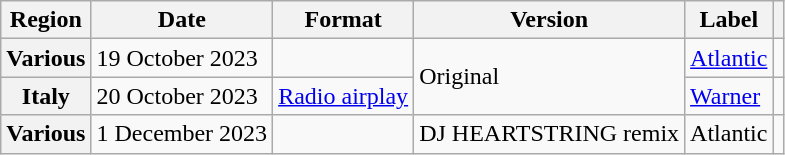<table class="wikitable plainrowheaders">
<tr>
<th scope="col">Region</th>
<th scope="col">Date</th>
<th scope="col">Format</th>
<th scope="col">Version</th>
<th scope="col">Label</th>
<th scope="col"></th>
</tr>
<tr>
<th scope="row">Various</th>
<td>19 October 2023</td>
<td></td>
<td rowspan="2">Original</td>
<td><a href='#'>Atlantic</a></td>
<td style="text-align:center"></td>
</tr>
<tr>
<th scope="row">Italy</th>
<td>20 October 2023</td>
<td><a href='#'>Radio airplay</a></td>
<td><a href='#'>Warner</a></td>
<td style="text-align:center"></td>
</tr>
<tr>
<th scope="row">Various</th>
<td>1 December 2023</td>
<td></td>
<td>DJ HEARTSTRING remix</td>
<td>Atlantic</td>
<td style="text-align:center"></td>
</tr>
</table>
